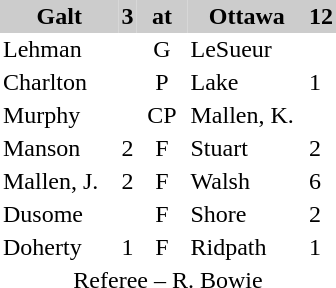<table cellpadding=2 cellspacing=0 border=0>
<tr bgcolor=#cccccc>
<th width=75>Galt</th>
<th>3</th>
<th width=30>at</th>
<th width=75>Ottawa</th>
<th>12</th>
</tr>
<tr>
<td>Lehman</td>
<td></td>
<td align=center>G</td>
<td>LeSueur</td>
<td></td>
<td></td>
</tr>
<tr>
<td>Charlton</td>
<td></td>
<td align=center>P</td>
<td>Lake</td>
<td>1</td>
<td></td>
</tr>
<tr>
<td>Murphy</td>
<td></td>
<td align=center>CP</td>
<td>Mallen, K.</td>
<td></td>
<td></td>
</tr>
<tr>
<td>Manson</td>
<td>2</td>
<td align=center>F</td>
<td>Stuart</td>
<td>2</td>
<td></td>
</tr>
<tr>
<td>Mallen, J.</td>
<td>2</td>
<td align=center>F</td>
<td>Walsh</td>
<td>6</td>
<td></td>
</tr>
<tr>
<td>Dusome</td>
<td></td>
<td align=center>F</td>
<td>Shore</td>
<td>2</td>
<td></td>
</tr>
<tr>
<td>Doherty</td>
<td>1</td>
<td align=center>F</td>
<td>Ridpath</td>
<td>1</td>
<td></td>
</tr>
<tr>
<td colspan=5 align=center>Referee – R. Bowie</td>
</tr>
<tr>
</tr>
</table>
